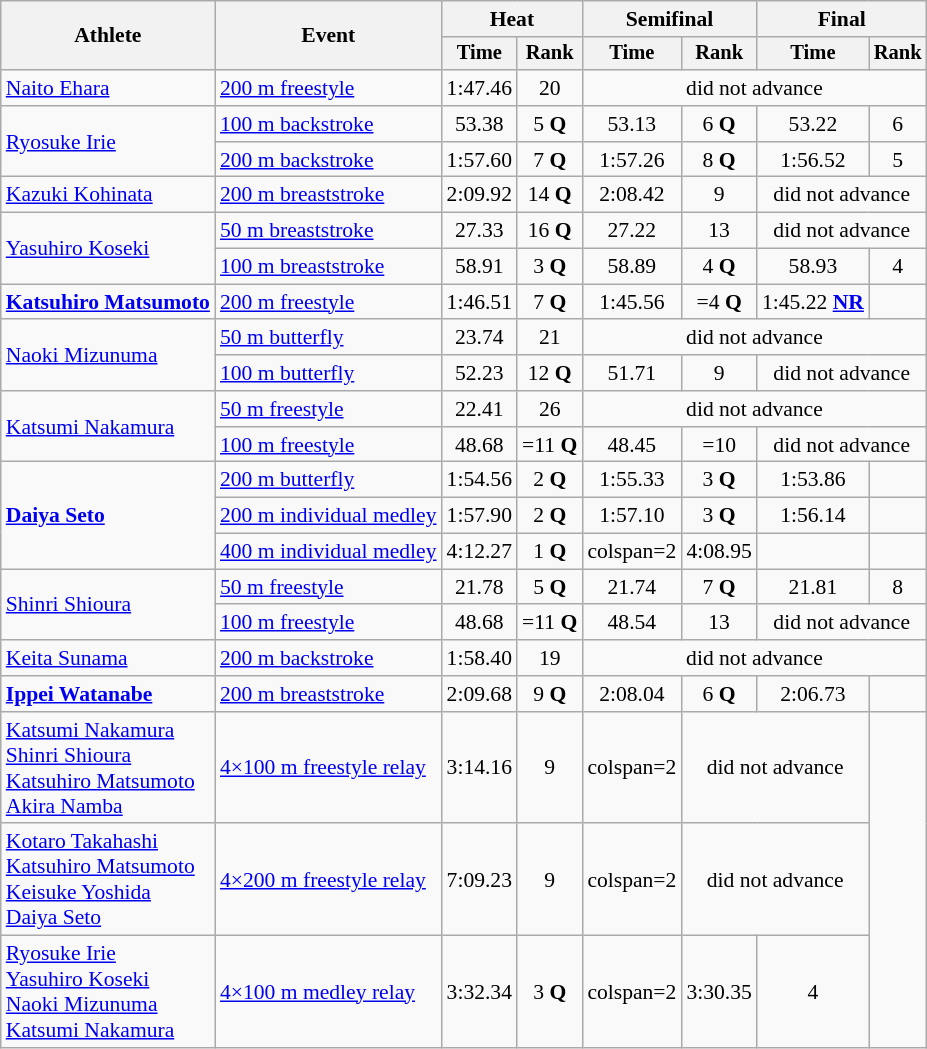<table class="wikitable" style="text-align:center; font-size:90%">
<tr>
<th rowspan="2">Athlete</th>
<th rowspan="2">Event</th>
<th colspan="2">Heat</th>
<th colspan="2">Semifinal</th>
<th colspan="2">Final</th>
</tr>
<tr style="font-size:95%">
<th>Time</th>
<th>Rank</th>
<th>Time</th>
<th>Rank</th>
<th>Time</th>
<th>Rank</th>
</tr>
<tr>
<td align=left><a href='#'>Naito Ehara</a></td>
<td align=left><a href='#'>200 m freestyle</a></td>
<td>1:47.46</td>
<td>20</td>
<td colspan=4>did not advance</td>
</tr>
<tr>
<td align=left rowspan=2><a href='#'>Ryosuke Irie</a></td>
<td align=left><a href='#'>100 m backstroke</a></td>
<td>53.38</td>
<td>5 <strong>Q</strong></td>
<td>53.13</td>
<td>6 <strong>Q</strong></td>
<td>53.22</td>
<td>6</td>
</tr>
<tr>
<td align=left><a href='#'>200 m backstroke</a></td>
<td>1:57.60</td>
<td>7 <strong>Q</strong></td>
<td>1:57.26</td>
<td>8 <strong>Q</strong></td>
<td>1:56.52</td>
<td>5</td>
</tr>
<tr>
<td align=left><a href='#'>Kazuki Kohinata</a></td>
<td align=left><a href='#'>200 m breaststroke</a></td>
<td>2:09.92</td>
<td>14 <strong>Q</strong></td>
<td>2:08.42</td>
<td>9</td>
<td colspan=2>did not advance</td>
</tr>
<tr>
<td align=left rowspan=2><a href='#'>Yasuhiro Koseki</a></td>
<td align=left><a href='#'>50 m breaststroke</a></td>
<td>27.33</td>
<td>16 <strong>Q</strong></td>
<td>27.22</td>
<td>13</td>
<td colspan=2>did not advance</td>
</tr>
<tr>
<td align=left><a href='#'>100 m breaststroke</a></td>
<td>58.91</td>
<td>3 <strong>Q</strong></td>
<td>58.89</td>
<td>4 <strong>Q</strong></td>
<td>58.93</td>
<td>4</td>
</tr>
<tr>
<td align=left><strong><a href='#'>Katsuhiro Matsumoto</a></strong></td>
<td align=left><a href='#'>200 m freestyle</a></td>
<td>1:46.51</td>
<td>7 <strong>Q</strong></td>
<td>1:45.56</td>
<td>=4 <strong>Q</strong></td>
<td>1:45.22 <strong><a href='#'>NR</a></strong></td>
<td></td>
</tr>
<tr>
<td align=left rowspan=2><a href='#'>Naoki Mizunuma</a></td>
<td align=left><a href='#'>50 m butterfly</a></td>
<td>23.74</td>
<td>21</td>
<td colspan=4>did not advance</td>
</tr>
<tr>
<td align=left><a href='#'>100 m butterfly</a></td>
<td>52.23</td>
<td>12 <strong>Q</strong></td>
<td>51.71</td>
<td>9</td>
<td colspan=2>did not advance</td>
</tr>
<tr>
<td align=left rowspan=2><a href='#'>Katsumi Nakamura</a></td>
<td align=left><a href='#'>50 m freestyle</a></td>
<td>22.41</td>
<td>26</td>
<td colspan=4>did not advance</td>
</tr>
<tr>
<td align=left><a href='#'>100 m freestyle</a></td>
<td>48.68</td>
<td>=11 <strong>Q</strong></td>
<td>48.45</td>
<td>=10</td>
<td colspan=2>did not advance</td>
</tr>
<tr>
<td align=left rowspan=3><strong><a href='#'>Daiya Seto</a></strong></td>
<td align=left><a href='#'>200 m butterfly</a></td>
<td>1:54.56</td>
<td>2 <strong>Q</strong></td>
<td>1:55.33</td>
<td>3 <strong>Q</strong></td>
<td>1:53.86</td>
<td></td>
</tr>
<tr>
<td align=left><a href='#'>200 m individual medley</a></td>
<td>1:57.90</td>
<td>2 <strong>Q</strong></td>
<td>1:57.10</td>
<td>3 <strong>Q</strong></td>
<td>1:56.14</td>
<td></td>
</tr>
<tr>
<td align=left><a href='#'>400 m individual medley</a></td>
<td>4:12.27</td>
<td>1 <strong>Q</strong></td>
<td>colspan=2 </td>
<td>4:08.95</td>
<td></td>
</tr>
<tr>
<td align=left rowspan=2><a href='#'>Shinri Shioura</a></td>
<td align=left><a href='#'>50 m freestyle</a></td>
<td>21.78</td>
<td>5 <strong>Q</strong></td>
<td>21.74</td>
<td>7 <strong>Q</strong></td>
<td>21.81</td>
<td>8</td>
</tr>
<tr>
<td align=left><a href='#'>100 m freestyle</a></td>
<td>48.68</td>
<td>=11 <strong>Q</strong></td>
<td>48.54</td>
<td>13</td>
<td colspan=2>did not advance</td>
</tr>
<tr>
<td align=left><a href='#'>Keita Sunama</a></td>
<td align=left><a href='#'>200 m backstroke</a></td>
<td>1:58.40</td>
<td>19</td>
<td colspan=4>did not advance</td>
</tr>
<tr>
<td align=left><strong><a href='#'>Ippei Watanabe</a></strong></td>
<td align=left><a href='#'>200 m breaststroke</a></td>
<td>2:09.68</td>
<td>9 <strong>Q</strong></td>
<td>2:08.04</td>
<td>6 <strong>Q</strong></td>
<td>2:06.73</td>
<td></td>
</tr>
<tr>
<td align=left><a href='#'>Katsumi Nakamura</a><br><a href='#'>Shinri Shioura</a><br><a href='#'>Katsuhiro Matsumoto</a><br><a href='#'>Akira Namba</a></td>
<td align=left><a href='#'>4×100 m freestyle relay</a></td>
<td>3:14.16</td>
<td>9</td>
<td>colspan=2 </td>
<td colspan=2>did not advance</td>
</tr>
<tr>
<td align=left><a href='#'>Kotaro Takahashi</a><br><a href='#'>Katsuhiro Matsumoto</a><br><a href='#'>Keisuke Yoshida</a><br><a href='#'>Daiya Seto</a></td>
<td align=left><a href='#'>4×200 m freestyle relay</a></td>
<td>7:09.23</td>
<td>9</td>
<td>colspan=2 </td>
<td colspan=2>did not advance</td>
</tr>
<tr>
<td align=left><a href='#'>Ryosuke Irie</a><br><a href='#'>Yasuhiro Koseki</a><br><a href='#'>Naoki Mizunuma</a><br><a href='#'>Katsumi Nakamura</a></td>
<td align=left><a href='#'>4×100 m medley relay</a></td>
<td>3:32.34</td>
<td>3 <strong>Q</strong></td>
<td>colspan=2 </td>
<td>3:30.35</td>
<td>4</td>
</tr>
</table>
